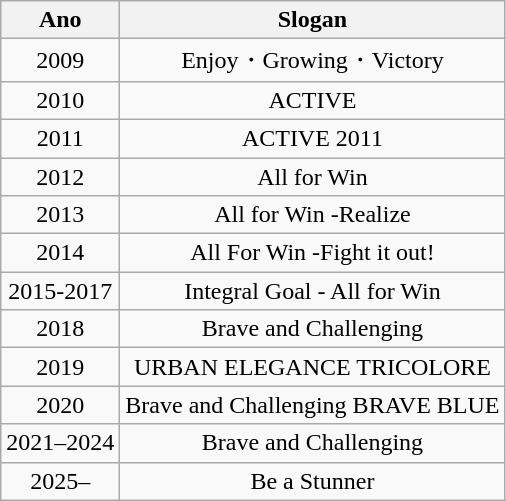<table class="wikitable" style="text-align:center">
<tr>
<th>Ano</th>
<th>Slogan</th>
</tr>
<tr>
<td>2009</td>
<td>Enjoy・Growing・Victory</td>
</tr>
<tr>
<td>2010</td>
<td>ACTIVE</td>
</tr>
<tr>
<td>2011</td>
<td>ACTIVE 2011</td>
</tr>
<tr>
<td>2012</td>
<td>All for Win</td>
</tr>
<tr>
<td>2013</td>
<td>All for Win -Realize</td>
</tr>
<tr>
<td>2014</td>
<td>All For Win -Fight it out!</td>
</tr>
<tr>
<td>2015-2017</td>
<td>Integral Goal - All for Win</td>
</tr>
<tr>
<td>2018</td>
<td>Brave and Challenging</td>
</tr>
<tr>
<td>2019</td>
<td>URBAN ELEGANCE TRICOLORE</td>
</tr>
<tr>
<td>2020</td>
<td>Brave and Challenging BRAVE BLUE</td>
</tr>
<tr>
<td>2021–2024</td>
<td>Brave and Challenging</td>
</tr>
<tr>
<td>2025–</td>
<td>Be a Stunner</td>
</tr>
</table>
